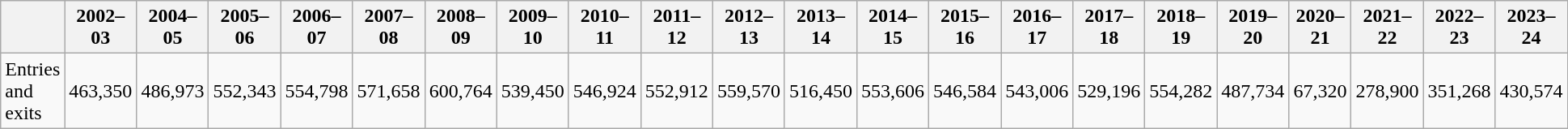<table class="wikitable">
<tr>
<th></th>
<th>2002–03</th>
<th>2004–05</th>
<th>2005–06</th>
<th>2006–07</th>
<th>2007–08</th>
<th>2008–09</th>
<th>2009–10</th>
<th>2010–11</th>
<th>2011–12</th>
<th>2012–13</th>
<th>2013–14</th>
<th>2014–15</th>
<th>2015–16</th>
<th>2016–17</th>
<th>2017–18</th>
<th>2018–19</th>
<th>2019–20</th>
<th>2020–21</th>
<th>2021–22</th>
<th>2022–23</th>
<th>2023–24</th>
</tr>
<tr>
<td>Entries and exits</td>
<td>463,350</td>
<td>486,973</td>
<td>552,343</td>
<td>554,798</td>
<td>571,658</td>
<td>600,764</td>
<td>539,450</td>
<td>546,924</td>
<td>552,912</td>
<td>559,570</td>
<td>516,450</td>
<td>553,606</td>
<td>546,584</td>
<td>543,006</td>
<td>529,196</td>
<td>554,282</td>
<td>487,734</td>
<td>67,320</td>
<td>278,900</td>
<td>351,268</td>
<td>430,574</td>
</tr>
</table>
